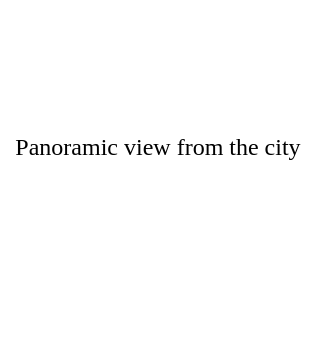<table border="0"  style="background:white; color:black; height:230px; margin:auto; vertical-align:bottom;" cellpadding="10px" cellspacing="0px">
<tr style="text-align:center;">
<td></td>
</tr>
<tr style="text-align:center; vertical-align:top;">
<td 100px;”>Panoramic view from the city</td>
</tr>
</table>
